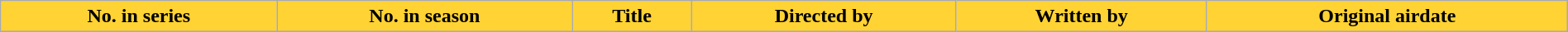<table class="wikitable plainrowheaders" style="width:100%; margin:auto; background:#FFFFF;">
<tr>
<th scope="col" style="background:#FFD333; color:#000;">No. in series</th>
<th scope="col" style="background:#FFD333; color:#000;">No. in season</th>
<th scope="col" style="background:#FFD333; color:#000;">Title</th>
<th scope="col" style="background:#FFD333; color:#000;">Directed by</th>
<th scope="col" style="background:#FFD333; color:#000;">Written by</th>
<th scope="col" style="background:#FFD333; color:#000;">Original airdate<br> 



















































</th>
</tr>
</table>
